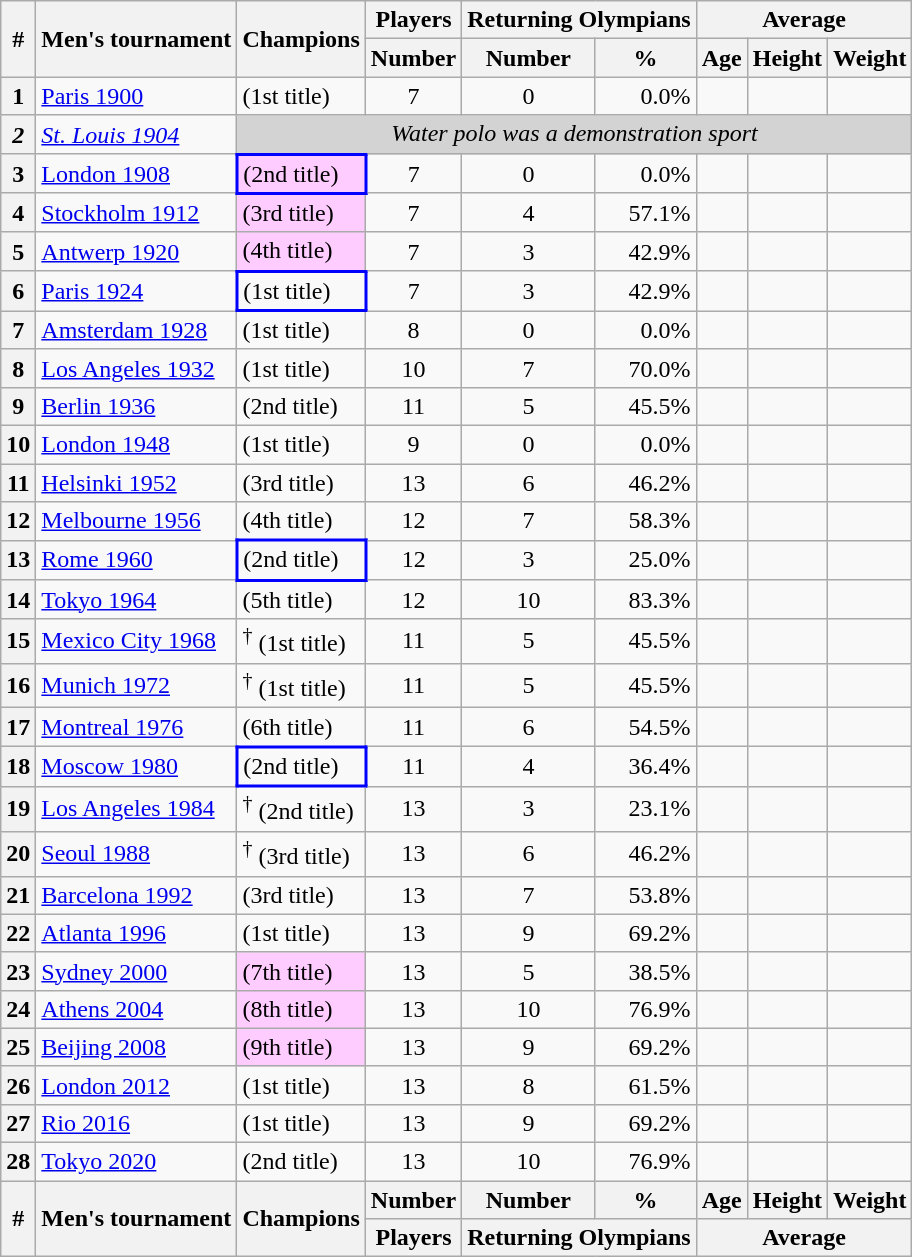<table class="wikitable sortable sticky-header-multi" style="text-align: center; margin-left: 1em;">
<tr>
<th scope="col" rowspan="2">#</th>
<th scope="col" rowspan="2">Men's tournament</th>
<th scope="col" rowspan="2">Champions</th>
<th scope="col" class="unsortable">Players</th>
<th scope="colgroup" colspan="2" class="unsortable">Returning Olympians</th>
<th scope="colgroup" colspan="3" class="unsortable">Average</th>
</tr>
<tr>
<th scope="col">Number</th>
<th scope="col">Number</th>
<th scope="col">%</th>
<th scope="col">Age</th>
<th scope="col">Height</th>
<th scope="col">Weight</th>
</tr>
<tr>
<th scope="row">1</th>
<td style="text-align: left;" data-sort-value="1900"> <a href='#'>Paris 1900</a></td>
<td style="text-align: left;"> (1st title)</td>
<td>7</td>
<td>0</td>
<td style="text-align: right;">0.0%</td>
<td style="text-align: left;"></td>
<td style="text-align: left;"></td>
<td style="text-align: right;"></td>
</tr>
<tr>
<th scope="row"><em>2</em></th>
<td style="text-align: left;" data-sort-value="1904"> <em><a href='#'>St. Louis 1904</a></em></td>
<td colspan="7" style="background-color: lightgray;" data-sort-value="ZZZZZZ"><em>Water polo was a demonstration sport</em></td>
</tr>
<tr>
<th scope="row">3</th>
<td style="text-align: left;" data-sort-value="1908"> <a href='#'>London 1908</a></td>
<td style="border: 2px solid blue; background-color: #ffccff; text-align: left;"> (2nd title)</td>
<td>7</td>
<td>0</td>
<td style="text-align: right;">0.0%</td>
<td style="text-align: left;"></td>
<td style="text-align: left;"></td>
<td style="text-align: right;"></td>
</tr>
<tr>
<th scope="row">4</th>
<td style="text-align: left;" data-sort-value="1912"> <a href='#'>Stockholm 1912</a></td>
<td style="background-color: #ffccff; text-align: left;"> (3rd title)</td>
<td>7</td>
<td>4</td>
<td style="text-align: right;">57.1%</td>
<td style="text-align: left;"></td>
<td style="text-align: left;"></td>
<td style="text-align: right;"></td>
</tr>
<tr>
<th scope="row">5</th>
<td style="text-align: left;" data-sort-value="1920"> <a href='#'>Antwerp 1920</a></td>
<td style="background-color: #ffccff; text-align: left;"> (4th title)</td>
<td>7</td>
<td>3</td>
<td style="text-align: right;">42.9%</td>
<td style="text-align: left;"></td>
<td style="text-align: left;"></td>
<td style="text-align: right;"></td>
</tr>
<tr>
<th scope="row">6</th>
<td style="text-align: left;" data-sort-value="1924"> <a href='#'>Paris 1924</a></td>
<td style="border: 2px solid blue; text-align: left;"> (1st title)</td>
<td>7</td>
<td>3</td>
<td style="text-align: right;">42.9%</td>
<td style="text-align: left;"></td>
<td style="text-align: left;"></td>
<td style="text-align: right;"></td>
</tr>
<tr>
<th scope="row">7</th>
<td style="text-align: left;" data-sort-value="1928"> <a href='#'>Amsterdam 1928</a></td>
<td style="text-align: left;"> (1st title)</td>
<td>8</td>
<td>0</td>
<td style="text-align: right;">0.0%</td>
<td style="text-align: left;"></td>
<td style="text-align: left;"></td>
<td style="text-align: right;"></td>
</tr>
<tr>
<th scope="row">8</th>
<td style="text-align: left;" data-sort-value="1932"> <a href='#'>Los Angeles 1932</a></td>
<td style="text-align: left;"> (1st title)</td>
<td>10</td>
<td>7</td>
<td style="text-align: right;">70.0%</td>
<td style="text-align: left;"></td>
<td style="text-align: left;"></td>
<td style="text-align: right;"></td>
</tr>
<tr>
<th scope="row">9</th>
<td style="text-align: left;" data-sort-value="1936"> <a href='#'>Berlin 1936</a></td>
<td style="text-align: left;"> (2nd title)</td>
<td>11</td>
<td>5</td>
<td style="text-align: right;">45.5%</td>
<td style="text-align: left;"></td>
<td style="text-align: left;"></td>
<td style="text-align: right;"></td>
</tr>
<tr>
<th scope="row">10</th>
<td style="text-align: left;" data-sort-value="1948"> <a href='#'>London 1948</a></td>
<td style="text-align: left;"> (1st title)</td>
<td>9</td>
<td>0</td>
<td style="text-align: right;">0.0%</td>
<td style="text-align: left;"></td>
<td style="text-align: left;"></td>
<td style="text-align: right;"></td>
</tr>
<tr>
<th scope="row">11</th>
<td style="text-align: left;" data-sort-value="1952"> <a href='#'>Helsinki 1952</a></td>
<td style="text-align: left;"> (3rd title)</td>
<td>13</td>
<td>6</td>
<td style="text-align: right;">46.2%</td>
<td style="text-align: left;"></td>
<td style="text-align: left;"></td>
<td style="text-align: right;"></td>
</tr>
<tr>
<th scope="row">12</th>
<td style="text-align: left;" data-sort-value="1956"> <a href='#'>Melbourne 1956</a></td>
<td style="text-align: left;"> (4th title)</td>
<td>12</td>
<td>7</td>
<td style="text-align: right;">58.3%</td>
<td style="text-align: left;"></td>
<td style="text-align: left;"></td>
<td style="text-align: right;"></td>
</tr>
<tr>
<th scope="row">13</th>
<td style="text-align: left;" data-sort-value="1960"> <a href='#'>Rome 1960</a></td>
<td style="border: 2px solid blue; text-align: left;"> (2nd title)</td>
<td>12</td>
<td>3</td>
<td style="text-align: right;">25.0%</td>
<td style="text-align: left;"></td>
<td style="text-align: left;"></td>
<td style="text-align: right;"></td>
</tr>
<tr>
<th scope="row">14</th>
<td style="text-align: left;" data-sort-value="1964"> <a href='#'>Tokyo 1964</a></td>
<td style="text-align: left;"> (5th title)</td>
<td>12</td>
<td>10</td>
<td style="text-align: right;">83.3%</td>
<td style="text-align: left;"></td>
<td style="text-align: left;"></td>
<td style="text-align: right;"></td>
</tr>
<tr>
<th scope="row">15</th>
<td style="text-align: left;" data-sort-value="1968"> <a href='#'>Mexico City 1968</a></td>
<td style="text-align: left;"><em></em><sup>†</sup> (1st title)</td>
<td>11</td>
<td>5</td>
<td style="text-align: right;">45.5%</td>
<td style="text-align: left;"></td>
<td style="text-align: left;"></td>
<td style="text-align: right;"></td>
</tr>
<tr>
<th scope="row">16</th>
<td style="text-align: left;" data-sort-value="1972"> <a href='#'>Munich 1972</a></td>
<td style="text-align: left;"><em></em><sup>†</sup> (1st title)</td>
<td>11</td>
<td>5</td>
<td style="text-align: right;">45.5%</td>
<td style="text-align: left;"></td>
<td style="text-align: left;"></td>
<td style="text-align: right;"></td>
</tr>
<tr>
<th scope="row">17</th>
<td style="text-align: left;" data-sort-value="1976"> <a href='#'>Montreal 1976</a></td>
<td style="text-align: left;"> (6th title)</td>
<td>11</td>
<td>6</td>
<td style="text-align: right;">54.5%</td>
<td style="text-align: left;"></td>
<td style="text-align: left;"></td>
<td style="text-align: right;"></td>
</tr>
<tr>
<th scope="row">18</th>
<td style="text-align: left;" data-sort-value="1980"> <a href='#'>Moscow 1980</a></td>
<td style="border: 2px solid blue; text-align: left;"> (2nd title)</td>
<td>11</td>
<td>4</td>
<td style="text-align: right;">36.4%</td>
<td style="text-align: left;"></td>
<td style="text-align: left;"></td>
<td style="text-align: right;"></td>
</tr>
<tr>
<th scope="row">19</th>
<td style="text-align: left;" data-sort-value="1984"> <a href='#'>Los Angeles 1984</a></td>
<td style="text-align: left;"><em></em><sup>†</sup> (2nd title)</td>
<td>13</td>
<td>3</td>
<td style="text-align: right;">23.1%</td>
<td style="text-align: left;"></td>
<td style="text-align: left;"></td>
<td style="text-align: right;"></td>
</tr>
<tr>
<th scope="row">20</th>
<td style="text-align: left;" data-sort-value="1988"> <a href='#'>Seoul 1988</a></td>
<td style="text-align: left;"><em></em><sup>†</sup> (3rd title)</td>
<td>13</td>
<td>6</td>
<td style="text-align: right;">46.2%</td>
<td style="text-align: left;"></td>
<td style="text-align: left;"></td>
<td style="text-align: right;"></td>
</tr>
<tr>
<th scope="row">21</th>
<td style="text-align: left;" data-sort-value="1992"> <a href='#'>Barcelona 1992</a></td>
<td style="text-align: left;"> (3rd title)</td>
<td>13</td>
<td>7</td>
<td style="text-align: right;">53.8%</td>
<td style="text-align: left;"></td>
<td style="text-align: left;"></td>
<td style="text-align: right;"></td>
</tr>
<tr>
<th scope="row">22</th>
<td style="text-align: left;" data-sort-value="1996"> <a href='#'>Atlanta 1996</a></td>
<td style="text-align: left;"> (1st title)</td>
<td>13</td>
<td>9</td>
<td style="text-align: right;">69.2%</td>
<td style="text-align: left;"></td>
<td style="text-align: left;"></td>
<td style="text-align: right;"></td>
</tr>
<tr>
<th scope="row">23</th>
<td style="text-align: left;" data-sort-value="2000"> <a href='#'>Sydney 2000</a></td>
<td style="background-color: #ffccff; text-align: left;"> (7th title)</td>
<td>13</td>
<td>5</td>
<td style="text-align: right;">38.5%</td>
<td style="text-align: left;"></td>
<td style="text-align: left;"></td>
<td style="text-align: right;"></td>
</tr>
<tr>
<th scope="row">24</th>
<td style="text-align: left;" data-sort-value="2004"> <a href='#'>Athens 2004</a></td>
<td style="background-color: #ffccff; text-align: left;"> (8th title)</td>
<td>13</td>
<td>10</td>
<td style="text-align: right;">76.9%</td>
<td style="text-align: left;"></td>
<td style="text-align: left;"></td>
<td style="text-align: right;"></td>
</tr>
<tr>
<th scope="row">25</th>
<td style="text-align: left;" data-sort-value="2008"> <a href='#'>Beijing 2008</a></td>
<td style="background-color: #ffccff; text-align: left;"> (9th title)</td>
<td>13</td>
<td>9</td>
<td style="text-align: right;">69.2%</td>
<td style="text-align: left;"></td>
<td style="text-align: left;"></td>
<td style="text-align: right;"></td>
</tr>
<tr>
<th scope="row">26</th>
<td style="text-align: left;" data-sort-value="2012"> <a href='#'>London 2012</a></td>
<td style="text-align: left;"> (1st title)</td>
<td>13</td>
<td>8</td>
<td style="text-align: right;">61.5%</td>
<td style="text-align: left;"></td>
<td style="text-align: left;"></td>
<td style="text-align: right;"></td>
</tr>
<tr>
<th scope="row">27</th>
<td style="text-align: left;" data-sort-value="2016"> <a href='#'>Rio 2016</a></td>
<td style="text-align: left;"> (1st title)</td>
<td>13</td>
<td>9</td>
<td style="text-align: right;">69.2%</td>
<td style="text-align: left;"></td>
<td style="text-align: left;"></td>
<td style="text-align: right;"></td>
</tr>
<tr>
<th scope="row">28</th>
<td style="text-align: left;" data-sort-value="2020"> <a href='#'>Tokyo 2020</a></td>
<td style="text-align: left;"> (2nd title)</td>
<td>13</td>
<td>10</td>
<td style="text-align: right;">76.9%</td>
<td style="text-align: left;"></td>
<td style="text-align: left;"></td>
<td style="text-align: right;"></td>
</tr>
<tr class="sortbottom">
<th rowspan="2">#</th>
<th rowspan="2">Men's tournament</th>
<th rowspan="2">Champions</th>
<th>Number</th>
<th>Number</th>
<th>%</th>
<th>Age</th>
<th>Height</th>
<th>Weight</th>
</tr>
<tr class="sortbottom">
<th>Players</th>
<th colspan="2">Returning Olympians</th>
<th colspan="3">Average</th>
</tr>
</table>
